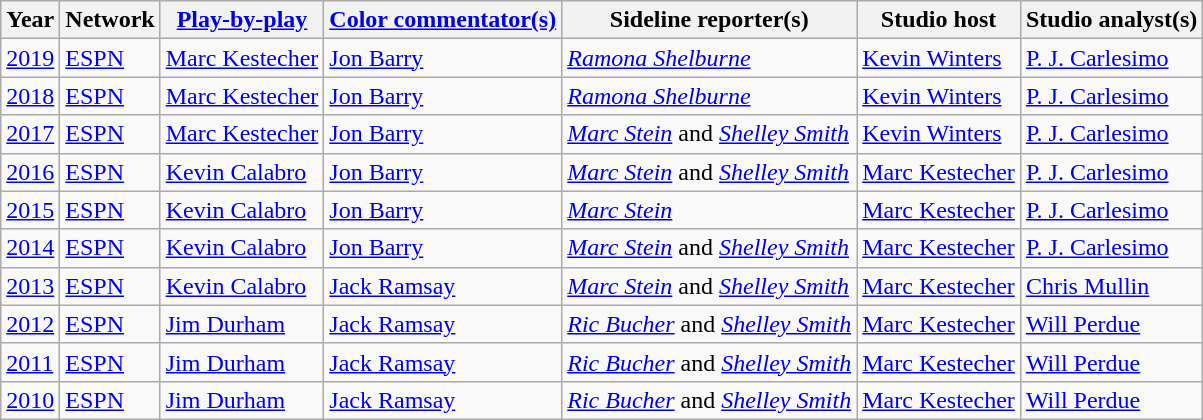<table class=wikitable>
<tr>
<th>Year</th>
<th>Network</th>
<th><a href='#'>Play-by-play</a></th>
<th><a href='#'>Color commentator(s)</a></th>
<th>Sideline reporter(s)</th>
<th>Studio host</th>
<th>Studio analyst(s)</th>
</tr>
<tr>
<td><a href='#'>2019</a></td>
<td><a href='#'>ESPN</a></td>
<td><a href='#'>Marc Kestecher</a></td>
<td><a href='#'>Jon Barry</a></td>
<td><em><a href='#'>Ramona Shelburne</a></em></td>
<td><a href='#'>Kevin Winters</a></td>
<td><a href='#'>P. J. Carlesimo</a></td>
</tr>
<tr>
<td><a href='#'>2018</a></td>
<td><a href='#'>ESPN</a></td>
<td><a href='#'>Marc Kestecher</a></td>
<td><a href='#'>Jon Barry</a></td>
<td><em><a href='#'>Ramona Shelburne</a></em></td>
<td><a href='#'>Kevin Winters</a></td>
<td><a href='#'>P. J. Carlesimo</a></td>
</tr>
<tr>
<td><a href='#'>2017</a></td>
<td><a href='#'>ESPN</a></td>
<td><a href='#'>Marc Kestecher</a></td>
<td><a href='#'>Jon Barry</a></td>
<td><em><a href='#'>Marc Stein</a></em> and <em><a href='#'>Shelley Smith</a></em></td>
<td><a href='#'>Kevin Winters</a></td>
<td><a href='#'>P. J. Carlesimo</a></td>
</tr>
<tr>
<td><a href='#'>2016</a></td>
<td><a href='#'>ESPN</a></td>
<td><a href='#'>Kevin Calabro</a></td>
<td><a href='#'>Jon Barry</a></td>
<td><em><a href='#'>Marc Stein</a></em> and <em><a href='#'>Shelley Smith</a></em></td>
<td><a href='#'>Marc Kestecher</a></td>
<td><a href='#'>P. J. Carlesimo</a></td>
</tr>
<tr>
<td><a href='#'>2015</a></td>
<td><a href='#'>ESPN</a></td>
<td><a href='#'>Kevin Calabro</a></td>
<td><a href='#'>Jon Barry</a></td>
<td><em><a href='#'>Marc Stein</a></em></td>
<td><a href='#'>Marc Kestecher</a></td>
<td><a href='#'>P. J. Carlesimo</a></td>
</tr>
<tr>
<td><a href='#'>2014</a></td>
<td><a href='#'>ESPN</a></td>
<td><a href='#'>Kevin Calabro</a></td>
<td><a href='#'>Jon Barry</a></td>
<td><em><a href='#'>Marc Stein</a></em> and <em><a href='#'>Shelley Smith</a></em></td>
<td><a href='#'>Marc Kestecher</a></td>
<td><a href='#'>P. J. Carlesimo</a></td>
</tr>
<tr>
<td><a href='#'>2013</a></td>
<td><a href='#'>ESPN</a></td>
<td><a href='#'>Kevin Calabro</a></td>
<td><a href='#'>Jack Ramsay</a></td>
<td><em><a href='#'>Marc Stein</a></em> and <em><a href='#'>Shelley Smith</a></em></td>
<td><a href='#'>Marc Kestecher</a></td>
<td><a href='#'>Chris Mullin</a></td>
</tr>
<tr>
<td><a href='#'>2012</a></td>
<td><a href='#'>ESPN</a></td>
<td><a href='#'>Jim Durham</a></td>
<td><a href='#'>Jack Ramsay</a></td>
<td><em><a href='#'>Ric Bucher</a></em> and <em><a href='#'>Shelley Smith</a></em></td>
<td><a href='#'>Marc Kestecher</a></td>
<td><a href='#'>Will Perdue</a></td>
</tr>
<tr>
<td><a href='#'>2011</a></td>
<td><a href='#'>ESPN</a></td>
<td><a href='#'>Jim Durham</a></td>
<td><a href='#'>Jack Ramsay</a></td>
<td><em><a href='#'>Ric Bucher</a></em> and <em><a href='#'>Shelley Smith</a></em></td>
<td><a href='#'>Marc Kestecher</a></td>
<td><a href='#'>Will Perdue</a></td>
</tr>
<tr>
<td><a href='#'>2010</a></td>
<td><a href='#'>ESPN</a></td>
<td><a href='#'>Jim Durham</a></td>
<td><a href='#'>Jack Ramsay</a></td>
<td><em><a href='#'>Ric Bucher</a></em> and <em><a href='#'>Shelley Smith</a></em></td>
<td><a href='#'>Marc Kestecher</a></td>
<td><a href='#'>Will Perdue</a></td>
</tr>
</table>
